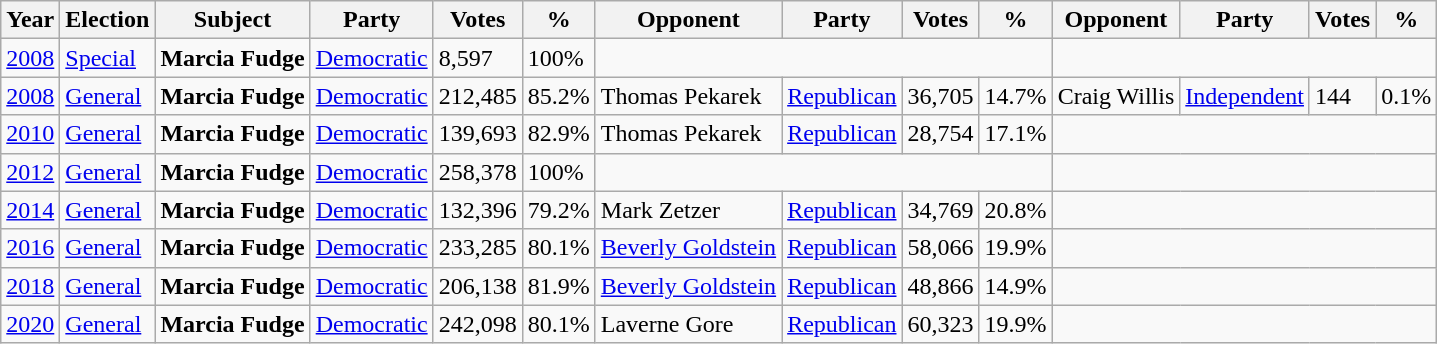<table class="wikitable sortable">
<tr>
<th>Year</th>
<th class="unsortable">Election</th>
<th class="unsortable">Subject</th>
<th class="unsortable">Party</th>
<th>Votes</th>
<th>%</th>
<th>Opponent</th>
<th class="unsortable">Party</th>
<th>Votes</th>
<th>%</th>
<th>Opponent</th>
<th>Party</th>
<th>Votes</th>
<th>%</th>
</tr>
<tr>
<td data-sort-value="2007"><a href='#'>2008</a></td>
<td><a href='#'>Special</a></td>
<td><strong>Marcia Fudge</strong></td>
<td><a href='#'>Democratic</a></td>
<td>8,597</td>
<td>100%</td>
<td colspan=4></td>
<td colspan=4></td>
</tr>
<tr>
<td><a href='#'>2008</a></td>
<td><a href='#'>General</a></td>
<td><strong>Marcia Fudge</strong></td>
<td><a href='#'>Democratic</a></td>
<td>212,485</td>
<td>85.2%</td>
<td>Thomas Pekarek</td>
<td><a href='#'>Republican</a></td>
<td>36,705</td>
<td>14.7%</td>
<td>Craig Willis</td>
<td><a href='#'>Independent</a></td>
<td>144</td>
<td>0.1%</td>
</tr>
<tr>
<td><a href='#'>2010</a></td>
<td><a href='#'>General</a></td>
<td><strong>Marcia Fudge</strong></td>
<td><a href='#'>Democratic</a></td>
<td>139,693</td>
<td>82.9%</td>
<td>Thomas Pekarek</td>
<td><a href='#'>Republican</a></td>
<td>28,754</td>
<td>17.1%</td>
<td colspan=4></td>
</tr>
<tr>
<td><a href='#'>2012</a></td>
<td><a href='#'>General</a></td>
<td><strong>Marcia Fudge</strong></td>
<td><a href='#'>Democratic</a></td>
<td>258,378</td>
<td>100%</td>
<td colspan=4></td>
<td colspan=4></td>
</tr>
<tr>
<td><a href='#'>2014</a></td>
<td><a href='#'>General</a></td>
<td><strong>Marcia Fudge</strong></td>
<td><a href='#'>Democratic</a></td>
<td>132,396</td>
<td>79.2%</td>
<td>Mark Zetzer</td>
<td><a href='#'>Republican</a></td>
<td>34,769</td>
<td>20.8%</td>
<td colspan=4></td>
</tr>
<tr>
<td><a href='#'>2016</a></td>
<td><a href='#'>General</a></td>
<td><strong>Marcia Fudge</strong></td>
<td><a href='#'>Democratic</a></td>
<td>233,285</td>
<td>80.1%</td>
<td><a href='#'>Beverly Goldstein</a></td>
<td><a href='#'>Republican</a></td>
<td>58,066</td>
<td>19.9%</td>
<td colspan=4></td>
</tr>
<tr>
<td><a href='#'>2018</a></td>
<td><a href='#'>General</a></td>
<td><strong>Marcia Fudge</strong></td>
<td><a href='#'>Democratic</a></td>
<td>206,138</td>
<td>81.9%</td>
<td><a href='#'>Beverly Goldstein</a></td>
<td><a href='#'>Republican</a></td>
<td>48,866</td>
<td>14.9%</td>
<td colspan=4></td>
</tr>
<tr>
<td><a href='#'>2020</a></td>
<td><a href='#'>General</a></td>
<td><strong>Marcia Fudge</strong></td>
<td><a href='#'>Democratic</a></td>
<td>242,098</td>
<td>80.1%</td>
<td>Laverne Gore</td>
<td><a href='#'>Republican</a></td>
<td>60,323</td>
<td>19.9%</td>
<td colspan=4></td>
</tr>
</table>
